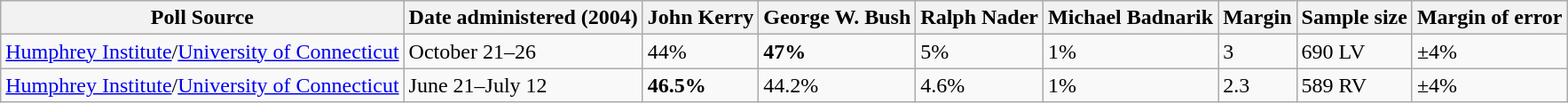<table class="wikitable">
<tr>
<th>Poll Source</th>
<th>Date administered (2004)</th>
<th>John Kerry</th>
<th>George W. Bush</th>
<th>Ralph Nader</th>
<th>Michael Badnarik</th>
<th>Margin</th>
<th>Sample size</th>
<th>Margin of error</th>
</tr>
<tr>
<td><a href='#'>Humphrey Institute</a>/<a href='#'>University of Connecticut</a></td>
<td>October 21–26</td>
<td>44%</td>
<td><strong>47%</strong></td>
<td>5%</td>
<td>1%</td>
<td>3</td>
<td>690 LV</td>
<td>±4%</td>
</tr>
<tr>
<td><a href='#'>Humphrey Institute</a>/<a href='#'>University of Connecticut</a></td>
<td>June 21–July 12</td>
<td><strong>46.5%</strong></td>
<td>44.2%</td>
<td>4.6%</td>
<td>1%</td>
<td>2.3</td>
<td>589 RV</td>
<td>±4%</td>
</tr>
</table>
